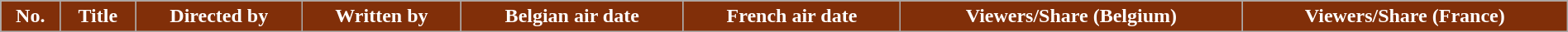<table class="wikitable plainrowheaders" style="width:100%; margin:auto;">
<tr>
<th scope="col" style="background-color: #812f09; color: #ffffff;">No.</th>
<th scope="col" style="background-color: #812f09; color: #ffffff;">Title</th>
<th scope="col" style="background-color: #812f09; color: #ffffff;">Directed by</th>
<th scope="col" style="background-color: #812f09; color: #ffffff;">Written by</th>
<th scope="col" style="background-color: #812f09; color: #ffffff;">Belgian air date</th>
<th scope="col" style="background-color: #812f09; color: #ffffff;">French air date</th>
<th scope="col" style="background-color: #812f09; color: #ffffff;">Viewers/Share (Belgium)</th>
<th scope="col" style="background-color: #812f09; color: #ffffff;">Viewers/Share (France)<br>




</th>
</tr>
</table>
